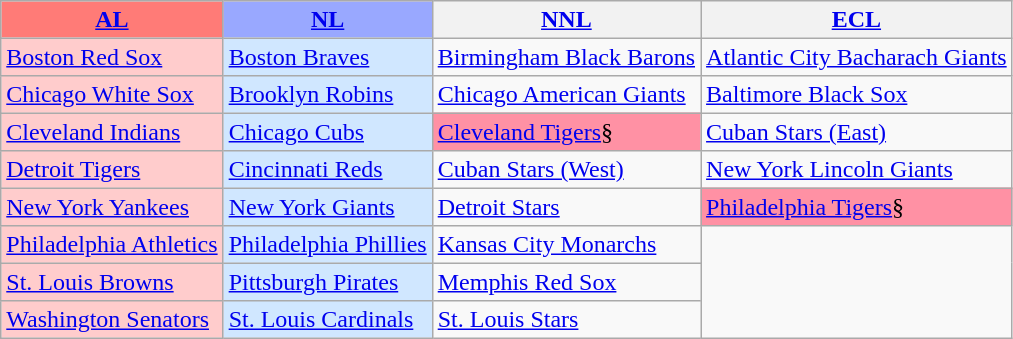<table class="wikitable" style="font-size:100%;line-height:1.1;">
<tr>
<th style="background-color: #FF7B77;"><a href='#'>AL</a></th>
<th style="background-color: #99A8FF;"><a href='#'>NL</a></th>
<th><a href='#'>NNL</a></th>
<th><a href='#'>ECL</a></th>
</tr>
<tr>
<td style="background-color: #FFCCCC;"><a href='#'>Boston Red Sox</a></td>
<td style="background-color: #D0E7FF;"><a href='#'>Boston Braves</a></td>
<td><a href='#'>Birmingham Black Barons</a></td>
<td><a href='#'>Atlantic City Bacharach Giants</a></td>
</tr>
<tr>
<td style="background-color: #FFCCCC;"><a href='#'>Chicago White Sox</a></td>
<td style="background-color: #D0E7FF;"><a href='#'>Brooklyn Robins</a></td>
<td><a href='#'>Chicago American Giants</a></td>
<td><a href='#'>Baltimore Black Sox</a></td>
</tr>
<tr>
<td style="background-color: #FFCCCC;"><a href='#'>Cleveland Indians</a></td>
<td style="background-color: #D0E7FF;"><a href='#'>Chicago Cubs</a></td>
<td style="background-color: #FF91A4;"><a href='#'>Cleveland Tigers</a>§</td>
<td><a href='#'>Cuban Stars (East)</a></td>
</tr>
<tr>
<td style="background-color: #FFCCCC;"><a href='#'>Detroit Tigers</a></td>
<td style="background-color: #D0E7FF;"><a href='#'>Cincinnati Reds</a></td>
<td><a href='#'>Cuban Stars (West)</a></td>
<td><a href='#'>New York Lincoln Giants</a></td>
</tr>
<tr>
<td style="background-color: #FFCCCC;"><a href='#'>New York Yankees</a></td>
<td style="background-color: #D0E7FF;"><a href='#'>New York Giants</a></td>
<td><a href='#'>Detroit Stars</a></td>
<td style="background-color: #FF91A4;"><a href='#'>Philadelphia Tigers</a>§</td>
</tr>
<tr>
<td style="background-color: #FFCCCC;"><a href='#'>Philadelphia Athletics</a></td>
<td style="background-color: #D0E7FF;"><a href='#'>Philadelphia Phillies</a></td>
<td><a href='#'>Kansas City Monarchs</a></td>
<td rowspan="3"> </td>
</tr>
<tr>
<td style="background-color: #FFCCCC;"><a href='#'>St. Louis Browns</a></td>
<td style="background-color: #D0E7FF;"><a href='#'>Pittsburgh Pirates</a></td>
<td><a href='#'>Memphis Red Sox</a></td>
</tr>
<tr>
<td style="background-color: #FFCCCC;"><a href='#'>Washington Senators</a></td>
<td style="background-color: #D0E7FF;"><a href='#'>St. Louis Cardinals</a></td>
<td><a href='#'>St. Louis Stars</a></td>
</tr>
</table>
